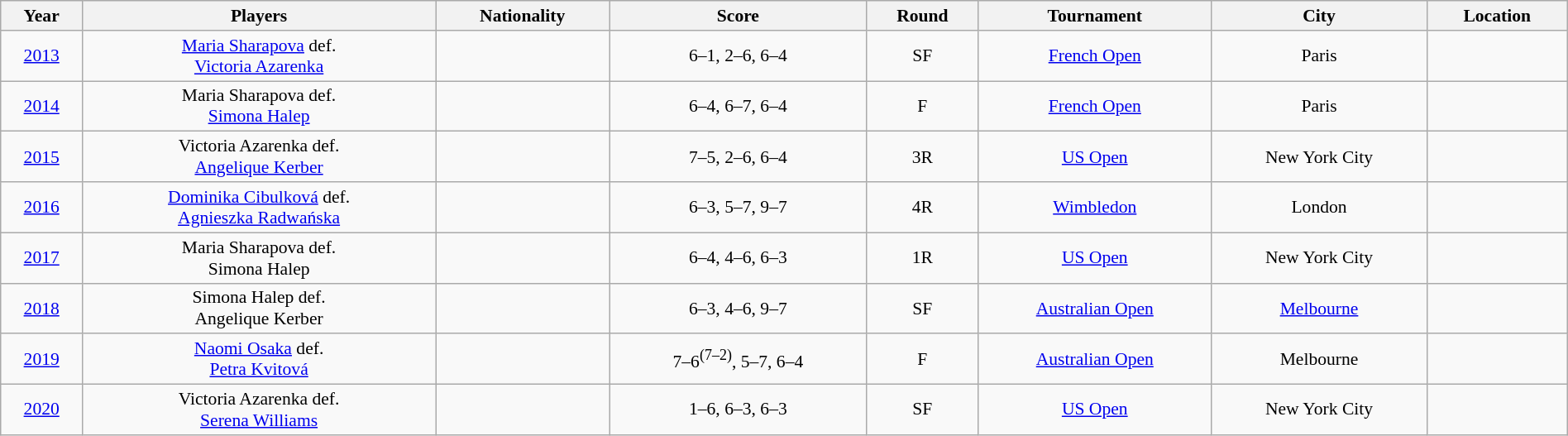<table class="wikitable" style="width: 100%; text-align:center; font-size:90%">
<tr>
<th>Year</th>
<th>Players</th>
<th>Nationality</th>
<th>Score</th>
<th>Round</th>
<th>Tournament</th>
<th>City</th>
<th>Location</th>
</tr>
<tr>
<td><a href='#'>2013</a></td>
<td><a href='#'>Maria Sharapova</a> def. <br> <a href='#'>Victoria Azarenka</a></td>
<td> <br> </td>
<td>6–1, 2–6, 6–4</td>
<td>SF</td>
<td><a href='#'>French Open</a></td>
<td>Paris</td>
<td></td>
</tr>
<tr>
<td><a href='#'>2014</a></td>
<td>Maria Sharapova def. <br> <a href='#'>Simona Halep</a></td>
<td> <br> </td>
<td>6–4, 6–7, 6–4</td>
<td>F</td>
<td><a href='#'>French Open</a></td>
<td>Paris</td>
<td></td>
</tr>
<tr>
<td><a href='#'>2015</a></td>
<td>Victoria Azarenka def. <br> <a href='#'>Angelique Kerber</a></td>
<td> <br> </td>
<td>7–5, 2–6, 6–4</td>
<td>3R</td>
<td><a href='#'>US Open</a></td>
<td>New York City</td>
<td></td>
</tr>
<tr>
<td><a href='#'>2016</a></td>
<td><a href='#'>Dominika Cibulková</a> def. <br> <a href='#'>Agnieszka Radwańska</a></td>
<td> <br> </td>
<td>6–3, 5–7, 9–7</td>
<td>4R</td>
<td><a href='#'>Wimbledon</a></td>
<td>London</td>
<td></td>
</tr>
<tr>
<td><a href='#'>2017</a></td>
<td>Maria Sharapova def. <br> Simona Halep</td>
<td> <br> </td>
<td>6–4, 4–6, 6–3</td>
<td>1R</td>
<td><a href='#'>US Open</a></td>
<td>New York City</td>
<td></td>
</tr>
<tr>
<td><a href='#'>2018</a></td>
<td>Simona Halep def. <br> Angelique Kerber</td>
<td> <br> </td>
<td>6–3, 4–6, 9–7</td>
<td>SF</td>
<td><a href='#'>Australian Open</a></td>
<td><a href='#'>Melbourne</a></td>
<td></td>
</tr>
<tr>
<td><a href='#'>2019</a></td>
<td><a href='#'>Naomi Osaka</a> def. <br> <a href='#'>Petra Kvitová</a></td>
<td> <br> </td>
<td>7–6<sup>(7–2)</sup>, 5–7, 6–4</td>
<td>F</td>
<td><a href='#'>Australian Open</a></td>
<td>Melbourne</td>
<td></td>
</tr>
<tr>
<td><a href='#'>2020</a></td>
<td>Victoria Azarenka def. <br> <a href='#'>Serena Williams</a></td>
<td> <br> </td>
<td>1–6, 6–3, 6–3</td>
<td>SF</td>
<td><a href='#'>US Open</a></td>
<td>New York City</td>
<td></td>
</tr>
</table>
